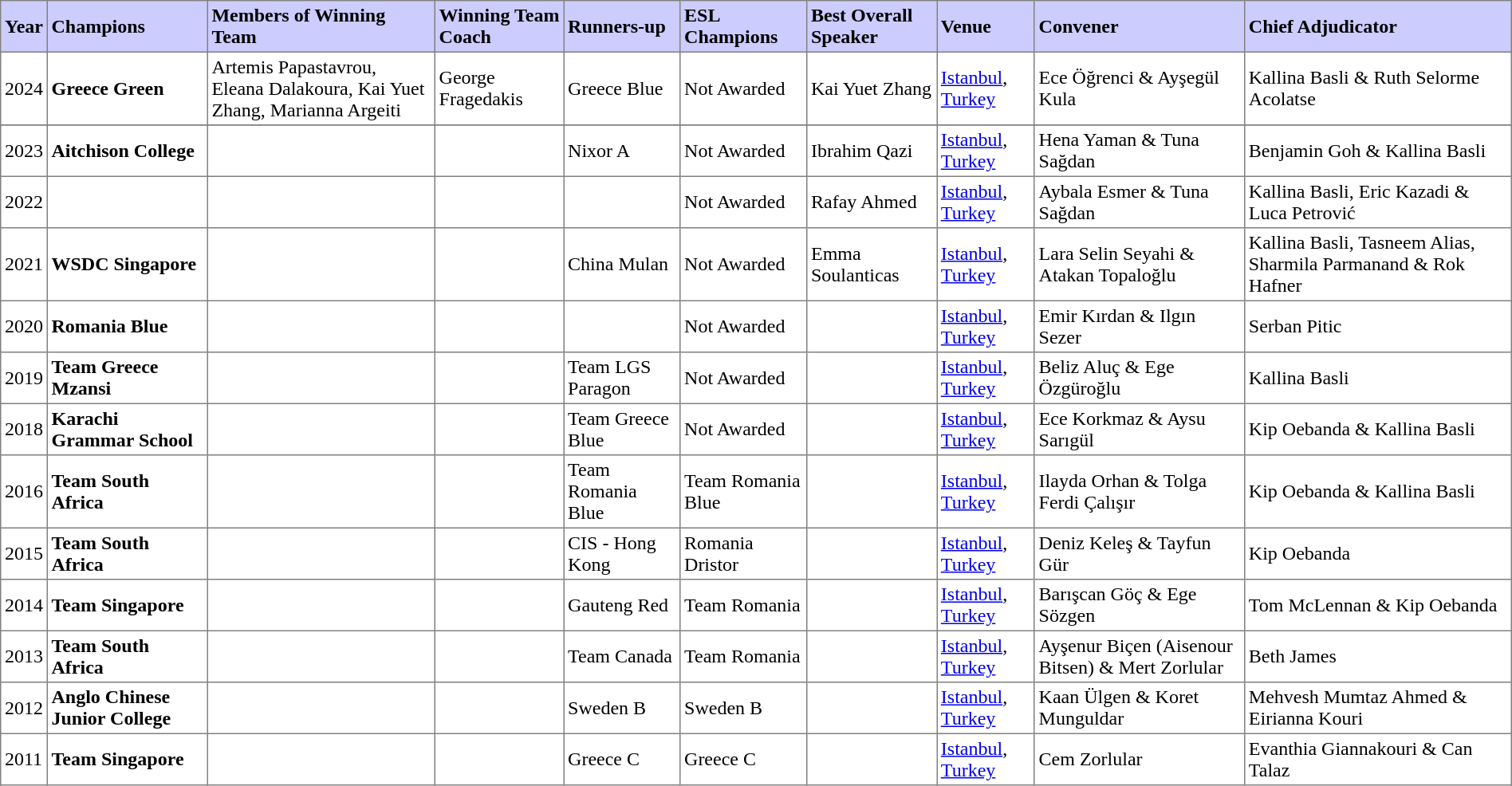<table border=1 cellpadding=3 style="border-collapse: collapse;">
<tr bgcolor="#ccccff">
<td><strong>Year</strong></td>
<td><strong>Champions</strong></td>
<td><strong>Members of Winning Team</strong></td>
<td><strong>Winning Team Coach</strong></td>
<td><strong>Runners-up</strong></td>
<td><strong>ESL Champions</strong></td>
<td><strong>Best Overall Speaker</strong></td>
<td><strong>Venue</strong></td>
<td><strong>Convener</strong></td>
<td><strong>Chief Adjudicator</strong></td>
</tr>
<tr>
<td>2024</td>
<td><strong>Greece Green</strong></td>
<td>Artemis Papastavrou,<br>Eleana Dalakoura, 
Kai Yuet Zhang, Marianna Argeiti</td>
<td>George Fragedakis</td>
<td>Greece Blue</td>
<td>Not Awarded</td>
<td>Kai Yuet Zhang</td>
<td><a href='#'>Istanbul</a>, <a href='#'>Turkey</a></td>
<td>Ece Öğrenci & Ayşegül Kula</td>
<td>Kallina Basli & Ruth Selorme Acolatse</td>
</tr>
<tr>
</tr>
<tr>
<td>2023</td>
<td><strong>Aitchison College</strong></td>
<td></td>
<td></td>
<td>Nixor A</td>
<td>Not Awarded</td>
<td>Ibrahim Qazi</td>
<td><a href='#'>Istanbul</a>, <a href='#'>Turkey</a></td>
<td>Hena Yaman & Tuna Sağdan</td>
<td>Benjamin Goh & Kallina Basli</td>
</tr>
<tr>
<td>2022</td>
<td></td>
<td></td>
<td></td>
<td></td>
<td>Not Awarded</td>
<td>Rafay Ahmed</td>
<td><a href='#'>Istanbul</a>, <a href='#'>Turkey</a></td>
<td>Aybala Esmer & Tuna Sağdan</td>
<td>Kallina Basli, Eric Kazadi & Luca Petrović</td>
</tr>
<tr>
<td>2021</td>
<td><strong>WSDC Singapore</strong></td>
<td></td>
<td></td>
<td>China Mulan</td>
<td>Not Awarded</td>
<td>Emma Soulanticas</td>
<td><a href='#'>Istanbul</a>, <a href='#'>Turkey</a></td>
<td>Lara Selin Seyahi & Atakan Topaloğlu</td>
<td>Kallina Basli, Tasneem Alias, Sharmila Parmanand & Rok Hafner</td>
</tr>
<tr>
<td>2020</td>
<td><strong>Romania Blue</strong></td>
<td></td>
<td></td>
<td></td>
<td>Not Awarded</td>
<td></td>
<td><a href='#'>Istanbul</a>, <a href='#'>Turkey</a></td>
<td>Emir Kırdan & Ilgın Sezer</td>
<td>Serban Pitic</td>
</tr>
<tr>
<td>2019</td>
<td><strong>Team Greece Mzansi</strong></td>
<td></td>
<td></td>
<td>Team LGS Paragon</td>
<td>Not Awarded</td>
<td></td>
<td><a href='#'>Istanbul</a>, <a href='#'>Turkey</a></td>
<td>Beliz Aluç & Ege Özgüroğlu</td>
<td>Kallina Basli</td>
</tr>
<tr>
<td>2018</td>
<td><strong>Karachi Grammar School</strong></td>
<td></td>
<td></td>
<td>Team Greece Blue</td>
<td>Not Awarded</td>
<td></td>
<td><a href='#'>Istanbul</a>, <a href='#'>Turkey</a></td>
<td>Ece Korkmaz & Aysu Sarıgül</td>
<td>Kip Oebanda & Kallina Basli</td>
</tr>
<tr>
<td>2016</td>
<td><strong>Team South Africa</strong></td>
<td></td>
<td></td>
<td>Team Romania Blue</td>
<td>Team Romania Blue</td>
<td></td>
<td><a href='#'>Istanbul</a>, <a href='#'>Turkey</a></td>
<td>Ilayda Orhan & Tolga Ferdi Çalışır</td>
<td>Kip Oebanda & Kallina Basli</td>
</tr>
<tr>
<td>2015</td>
<td><strong>Team South Africa</strong></td>
<td></td>
<td></td>
<td>CIS - Hong Kong</td>
<td>Romania Dristor </td>
<td></td>
<td><a href='#'>Istanbul</a>, <a href='#'>Turkey</a></td>
<td>Deniz Keleş & Tayfun Gür</td>
<td>Kip Oebanda</td>
</tr>
<tr>
<td>2014</td>
<td><strong>Team Singapore</strong></td>
<td></td>
<td></td>
<td>Gauteng Red</td>
<td>Team Romania</td>
<td></td>
<td><a href='#'>Istanbul</a>, <a href='#'>Turkey</a></td>
<td>Barışcan Göç & Ege Sözgen</td>
<td>Tom McLennan & Kip Oebanda</td>
</tr>
<tr>
<td>2013</td>
<td><strong>Team South Africa</strong></td>
<td></td>
<td></td>
<td>Team Canada</td>
<td>Team Romania</td>
<td></td>
<td><a href='#'>Istanbul</a>, <a href='#'>Turkey</a></td>
<td>Ayşenur Biçen (Aisenour Bitsen) & Mert Zorlular</td>
<td>Beth James</td>
</tr>
<tr>
<td>2012</td>
<td><strong>Anglo Chinese Junior College</strong></td>
<td></td>
<td></td>
<td>Sweden B</td>
<td>Sweden B</td>
<td></td>
<td><a href='#'>Istanbul</a>, <a href='#'>Turkey</a></td>
<td>Kaan Ülgen & Koret Munguldar</td>
<td>Mehvesh Mumtaz Ahmed & Eirianna Kouri</td>
</tr>
<tr>
<td>2011</td>
<td><strong>Team Singapore</strong></td>
<td></td>
<td></td>
<td>Greece C</td>
<td>Greece C</td>
<td></td>
<td><a href='#'>Istanbul</a>, <a href='#'>Turkey</a></td>
<td>Cem Zorlular</td>
<td>Evanthia Giannakouri & Can Talaz</td>
</tr>
</table>
